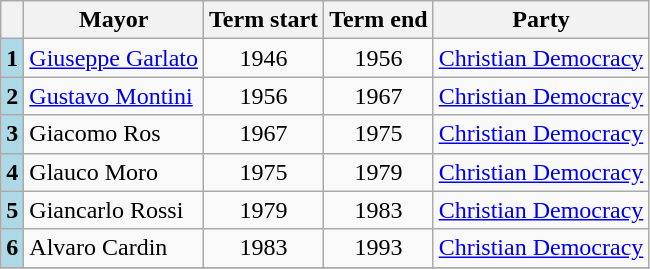<table class="wikitable">
<tr>
<th class=unsortable> </th>
<th>Mayor</th>
<th>Term start</th>
<th>Term end</th>
<th>Party</th>
</tr>
<tr>
<th style="background:#ADD8E6;">1</th>
<td><a href='#'>Giuseppe Garlato</a></td>
<td align=center>1946</td>
<td align=center>1956</td>
<td><a href='#'>Christian Democracy</a></td>
</tr>
<tr>
<th style="background:#ADD8E6;">2</th>
<td><a href='#'>Gustavo Montini</a></td>
<td align=center>1956</td>
<td align=center>1967</td>
<td><a href='#'>Christian Democracy</a></td>
</tr>
<tr>
<th style="background:#ADD8E6;">3</th>
<td>Giacomo Ros</td>
<td align=center>1967</td>
<td align=center>1975</td>
<td><a href='#'>Christian Democracy</a></td>
</tr>
<tr>
<th style="background:#ADD8E6;">4</th>
<td>Glauco Moro</td>
<td align=center>1975</td>
<td align=center>1979</td>
<td><a href='#'>Christian Democracy</a></td>
</tr>
<tr>
<th style="background:#ADD8E6;">5</th>
<td>Giancarlo Rossi</td>
<td align=center>1979</td>
<td align=center>1983</td>
<td><a href='#'>Christian Democracy</a></td>
</tr>
<tr>
<th style="background:#ADD8E6;">6</th>
<td>Alvaro Cardin</td>
<td align=center>1983</td>
<td align=center>1993</td>
<td><a href='#'>Christian Democracy</a></td>
</tr>
<tr>
</tr>
</table>
